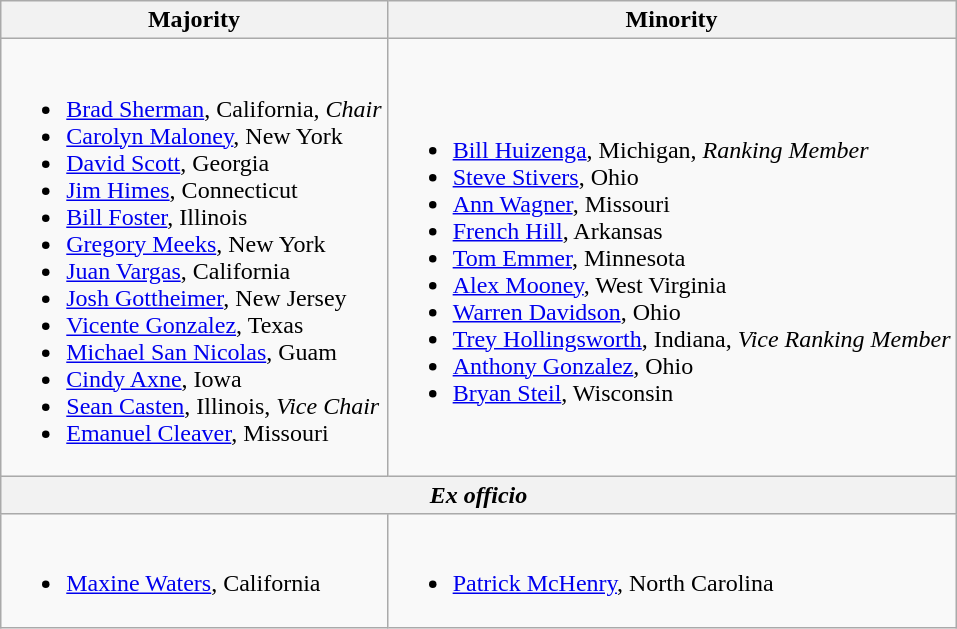<table class=wikitable>
<tr>
<th>Majority</th>
<th>Minority</th>
</tr>
<tr>
<td><br><ul><li><a href='#'>Brad Sherman</a>, California, <em>Chair</em></li><li><a href='#'>Carolyn Maloney</a>, New York</li><li><a href='#'>David Scott</a>, Georgia</li><li><a href='#'>Jim Himes</a>, Connecticut</li><li><a href='#'>Bill Foster</a>, Illinois</li><li><a href='#'>Gregory Meeks</a>, New York</li><li><a href='#'>Juan Vargas</a>, California</li><li><a href='#'>Josh Gottheimer</a>, New Jersey</li><li><a href='#'>Vicente Gonzalez</a>, Texas</li><li><a href='#'>Michael San Nicolas</a>, Guam</li><li><a href='#'>Cindy Axne</a>, Iowa</li><li><a href='#'>Sean Casten</a>, Illinois, <em>Vice Chair</em></li><li><a href='#'>Emanuel Cleaver</a>, Missouri</li></ul></td>
<td><br><ul><li><a href='#'>Bill Huizenga</a>, Michigan, <em>Ranking Member</em></li><li><a href='#'>Steve Stivers</a>, Ohio</li><li><a href='#'>Ann Wagner</a>, Missouri</li><li><a href='#'>French Hill</a>, Arkansas</li><li><a href='#'>Tom Emmer</a>, Minnesota</li><li><a href='#'>Alex Mooney</a>, West Virginia</li><li><a href='#'>Warren Davidson</a>, Ohio</li><li><a href='#'>Trey Hollingsworth</a>, Indiana, <em>Vice Ranking Member</em></li><li><a href='#'>Anthony Gonzalez</a>, Ohio</li><li><a href='#'>Bryan Steil</a>, Wisconsin</li></ul></td>
</tr>
<tr>
<th colspan=2><em>Ex officio</em></th>
</tr>
<tr>
<td><br><ul><li><a href='#'>Maxine Waters</a>, California</li></ul></td>
<td><br><ul><li><a href='#'>Patrick McHenry</a>, North Carolina</li></ul></td>
</tr>
</table>
